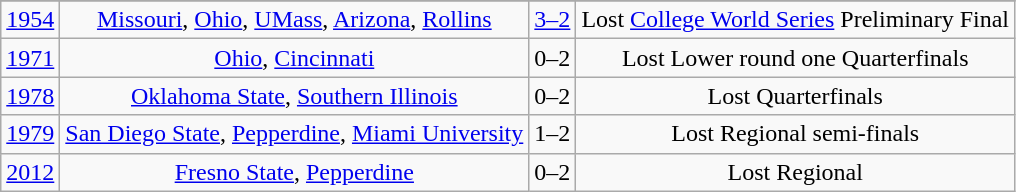<table class="wikitable" style="text-align:center;">
<tr align="center">
</tr>
<tr>
<td><a href='#'>1954</a></td>
<td><a href='#'>Missouri</a>, <a href='#'>Ohio</a>, <a href='#'>UMass</a>, <a href='#'>Arizona</a>, <a href='#'>Rollins</a></td>
<td><a href='#'>3–2</a></td>
<td>Lost <a href='#'>College World Series</a> Preliminary Final</td>
</tr>
<tr>
<td><a href='#'>1971</a></td>
<td><a href='#'>Ohio</a>, <a href='#'>Cincinnati</a></td>
<td>0–2</td>
<td>Lost Lower round one Quarterfinals</td>
</tr>
<tr>
<td><a href='#'>1978</a></td>
<td><a href='#'>Oklahoma State</a>, <a href='#'>Southern Illinois</a></td>
<td>0–2</td>
<td>Lost Quarterfinals</td>
</tr>
<tr>
<td><a href='#'>1979</a></td>
<td><a href='#'>San Diego State</a>, <a href='#'>Pepperdine</a>, <a href='#'>Miami University</a></td>
<td>1–2</td>
<td>Lost Regional semi-finals</td>
</tr>
<tr>
<td><a href='#'>2012</a></td>
<td><a href='#'>Fresno State</a>, <a href='#'>Pepperdine</a></td>
<td>0–2</td>
<td>Lost Regional</td>
</tr>
</table>
